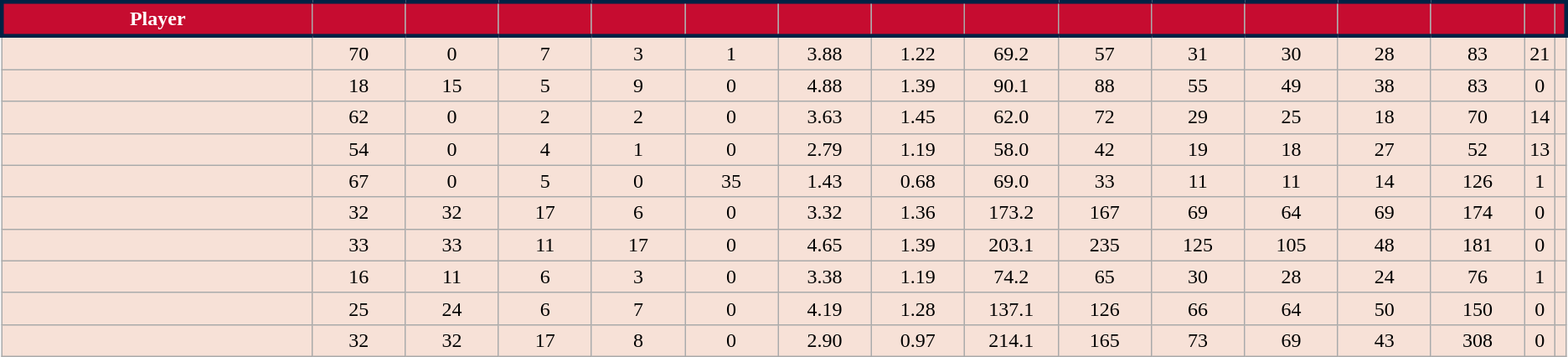<table class="wikitable sortable">
<tr>
<th style="background:#c60c30; width:20%; color:#fff; border-top: 3px solid #024; border-bottom: 3px solid #024; border-left: 3px solid #024;">Player</th>
<th style="background:#c60c30; width:6%; color:#fff; border-top: 3px solid #024; border-bottom: 3px solid #024;"></th>
<th style="background:#c60c30; width:6%; color:#fff; border-top: 3px solid #024; border-bottom: 3px solid #024;"></th>
<th style="background:#c60c30; width:6%; color:#fff; border-top: 3px solid #024; border-bottom: 3px solid #024;"></th>
<th style="background:#c60c30; width:6%; color:#fff; border-top: 3px solid #024; border-bottom: 3px solid #024;"></th>
<th style="background:#c60c30; width:6%; color:#fff; border-top: 3px solid #024; border-bottom: 3px solid #024;"></th>
<th style="background:#c60c30; width:6%; color:#fff; border-top: 3px solid #024; border-bottom: 3px solid #024;"></th>
<th style="background:#c60c30; width:6%; color:#fff; border-top: 3px solid #024; border-bottom: 3px solid #024;"></th>
<th style="background:#c60c30; width:6%; color:#fff; border-top: 3px solid #024; border-bottom: 3px solid #024;"></th>
<th style="background:#c60c30; width:6%; color:#fff; border-top: 3px solid #024; border-bottom: 3px solid #024;"></th>
<th style="background:#c60c30; width:6%; color:#fff; border-top: 3px solid #024; border-bottom: 3px solid #024;"></th>
<th style="background:#c60c30; width:6%; color:#fff; border-top: 3px solid #024; border-bottom: 3px solid #024;"></th>
<th style="background:#c60c30; width:6%; color:#fff; border-top: 3px solid #024; border-bottom: 3px solid #024;"></th>
<th style="background:#c60c30; width:6%; color:#fff; border-top: 3px solid #024; border-bottom: 3px solid #024;"></th>
<th style="background:#c60c30; width:6%; color:#fff; border-top: 3px solid #024; border-bottom: 3px solid #024;"></th>
<th style="background:#c60c30; width:6%; color:#fff; border-top: 3px solid #024; border-bottom: 3px solid #024; border-right: 3px solid #024;"></th>
</tr>
<tr style="text-align:center; background:#f7e1d7;">
<td></td>
<td>70</td>
<td>0</td>
<td>7</td>
<td>3</td>
<td>1</td>
<td>3.88</td>
<td>1.22</td>
<td>69.2</td>
<td>57</td>
<td>31</td>
<td>30</td>
<td>28</td>
<td>83</td>
<td>21</td>
<td></td>
</tr>
<tr style="text-align:center; background:#f7e1d7;">
<td></td>
<td>18</td>
<td>15</td>
<td>5</td>
<td>9</td>
<td>0</td>
<td>4.88</td>
<td>1.39</td>
<td>90.1</td>
<td>88</td>
<td>55</td>
<td>49</td>
<td>38</td>
<td>83</td>
<td>0</td>
<td></td>
</tr>
<tr style="text-align:center; background:#f7e1d7;">
<td></td>
<td>62</td>
<td>0</td>
<td>2</td>
<td>2</td>
<td>0</td>
<td>3.63</td>
<td>1.45</td>
<td>62.0</td>
<td>72</td>
<td>29</td>
<td>25</td>
<td>18</td>
<td>70</td>
<td>14</td>
<td></td>
</tr>
<tr style="text-align:center; background:#f7e1d7;">
<td></td>
<td>54</td>
<td>0</td>
<td>4</td>
<td>1</td>
<td>0</td>
<td>2.79</td>
<td>1.19</td>
<td>58.0</td>
<td>42</td>
<td>19</td>
<td>18</td>
<td>27</td>
<td>52</td>
<td>13</td>
<td></td>
</tr>
<tr style="text-align:center; background:#f7e1d7;">
<td></td>
<td>67</td>
<td>0</td>
<td>5</td>
<td>0</td>
<td>35</td>
<td>1.43</td>
<td>0.68</td>
<td>69.0</td>
<td>33</td>
<td>11</td>
<td>11</td>
<td>14</td>
<td>126</td>
<td>1</td>
<td></td>
</tr>
<tr style="text-align:center; background:#f7e1d7;">
<td><strong></strong></td>
<td>32</td>
<td>32</td>
<td>17</td>
<td>6</td>
<td>0</td>
<td>3.32</td>
<td>1.36</td>
<td>173.2</td>
<td>167</td>
<td>69</td>
<td>64</td>
<td>69</td>
<td>174</td>
<td>0</td>
<td></td>
</tr>
<tr style="text-align:center; background:#f7e1d7;">
<td><strong></strong></td>
<td>33</td>
<td>33</td>
<td>11</td>
<td>17</td>
<td>0</td>
<td>4.65</td>
<td>1.39</td>
<td>203.1</td>
<td>235</td>
<td>125</td>
<td>105</td>
<td>48</td>
<td>181</td>
<td>0</td>
<td></td>
</tr>
<tr style="text-align:center; background:#f7e1d7;">
<td></td>
<td>16</td>
<td>11</td>
<td>6</td>
<td>3</td>
<td>0</td>
<td>3.38</td>
<td>1.19</td>
<td>74.2</td>
<td>65</td>
<td>30</td>
<td>28</td>
<td>24</td>
<td>76</td>
<td>1</td>
<td></td>
</tr>
<tr style="text-align:center; background:#f7e1d7;">
<td></td>
<td>25</td>
<td>24</td>
<td>6</td>
<td>7</td>
<td>0</td>
<td>4.19</td>
<td>1.28</td>
<td>137.1</td>
<td>126</td>
<td>66</td>
<td>64</td>
<td>50</td>
<td>150</td>
<td>0</td>
<td></td>
</tr>
<tr style="text-align:center; background:#f7e1d7;">
<td><strong></strong></td>
<td>32</td>
<td>32</td>
<td>17</td>
<td>8</td>
<td>0</td>
<td>2.90</td>
<td>0.97</td>
<td>214.1</td>
<td>165</td>
<td>73</td>
<td>69</td>
<td>43</td>
<td>308</td>
<td>0</td>
<td></td>
</tr>
</table>
